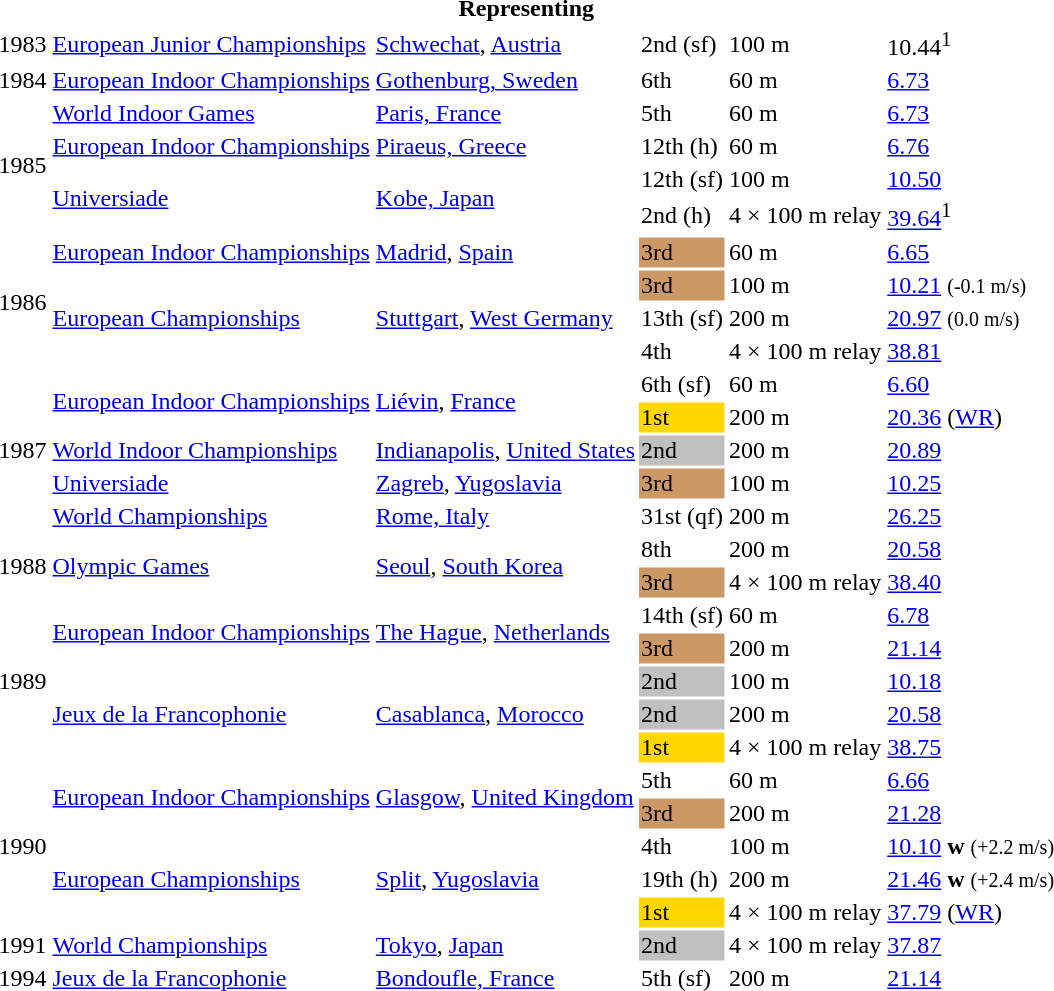<table>
<tr>
<th colspan="6">Representing </th>
</tr>
<tr>
<td>1983</td>
<td><a href='#'>European Junior Championships</a></td>
<td><a href='#'>Schwechat</a>, <a href='#'>Austria</a></td>
<td>2nd (sf)</td>
<td>100 m</td>
<td>10.44<sup>1</sup></td>
</tr>
<tr>
<td>1984</td>
<td><a href='#'>European Indoor Championships</a></td>
<td><a href='#'>Gothenburg, Sweden</a></td>
<td>6th</td>
<td>60 m</td>
<td><a href='#'>6.73</a></td>
</tr>
<tr>
<td rowspan=4>1985</td>
<td><a href='#'>World Indoor Games</a></td>
<td><a href='#'>Paris, France</a></td>
<td>5th</td>
<td>60 m</td>
<td><a href='#'>6.73</a></td>
</tr>
<tr>
<td><a href='#'>European Indoor Championships</a></td>
<td><a href='#'>Piraeus, Greece</a></td>
<td>12th (h)</td>
<td>60 m</td>
<td><a href='#'>6.76</a></td>
</tr>
<tr>
<td rowspan=2><a href='#'>Universiade</a></td>
<td rowspan=2><a href='#'>Kobe, Japan</a></td>
<td>12th (sf)</td>
<td>100 m</td>
<td><a href='#'>10.50</a></td>
</tr>
<tr>
<td>2nd (h)</td>
<td>4 × 100 m relay</td>
<td><a href='#'>39.64</a><sup>1</sup></td>
</tr>
<tr>
<td rowspan=4>1986</td>
<td><a href='#'>European Indoor Championships</a></td>
<td><a href='#'>Madrid</a>, <a href='#'>Spain</a></td>
<td bgcolor="cc9966">3rd</td>
<td>60 m</td>
<td><a href='#'>6.65</a></td>
</tr>
<tr>
<td rowspan=3><a href='#'>European Championships</a></td>
<td rowspan=3><a href='#'>Stuttgart</a>, <a href='#'>West Germany</a></td>
<td bgcolor="cc9966">3rd</td>
<td>100 m</td>
<td><a href='#'>10.21</a> <small>(-0.1 m/s)</small></td>
</tr>
<tr>
<td>13th (sf)</td>
<td>200 m</td>
<td><a href='#'>20.97</a> <small>(0.0 m/s)</small></td>
</tr>
<tr>
<td>4th</td>
<td>4 × 100 m relay</td>
<td><a href='#'>38.81</a></td>
</tr>
<tr>
<td rowspan=5>1987</td>
<td rowspan=2><a href='#'>European Indoor Championships</a></td>
<td rowspan=2><a href='#'>Liévin</a>, <a href='#'>France</a></td>
<td>6th (sf)</td>
<td>60 m</td>
<td><a href='#'>6.60</a></td>
</tr>
<tr>
<td bgcolor="gold">1st</td>
<td>200 m</td>
<td><a href='#'>20.36</a> (<a href='#'>WR</a>)</td>
</tr>
<tr>
<td><a href='#'>World Indoor Championships</a></td>
<td><a href='#'>Indianapolis</a>, <a href='#'>United States</a></td>
<td bgcolor="silver">2nd</td>
<td>200 m</td>
<td><a href='#'>20.89</a></td>
</tr>
<tr>
<td><a href='#'>Universiade</a></td>
<td><a href='#'>Zagreb</a>, <a href='#'>Yugoslavia</a></td>
<td bgcolor="cc9966">3rd</td>
<td>100 m</td>
<td><a href='#'>10.25</a></td>
</tr>
<tr>
<td><a href='#'>World Championships</a></td>
<td><a href='#'>Rome, Italy</a></td>
<td>31st (qf)</td>
<td>200 m</td>
<td><a href='#'>26.25</a></td>
</tr>
<tr>
<td rowspan=2>1988</td>
<td rowspan=2><a href='#'>Olympic Games</a></td>
<td rowspan=2><a href='#'>Seoul</a>, <a href='#'>South Korea</a></td>
<td>8th</td>
<td>200 m</td>
<td><a href='#'>20.58</a></td>
</tr>
<tr>
<td bgcolor="cc9966">3rd</td>
<td>4 × 100 m relay</td>
<td><a href='#'>38.40</a></td>
</tr>
<tr>
<td rowspan=5>1989</td>
<td rowspan=2><a href='#'>European Indoor Championships</a></td>
<td rowspan=2><a href='#'>The Hague</a>, <a href='#'>Netherlands</a></td>
<td>14th (sf)</td>
<td>60 m</td>
<td><a href='#'>6.78</a></td>
</tr>
<tr>
<td bgcolor="cc9966">3rd</td>
<td>200 m</td>
<td><a href='#'>21.14</a></td>
</tr>
<tr>
<td rowspan=3><a href='#'>Jeux de la Francophonie</a></td>
<td rowspan=3><a href='#'>Casablanca</a>, <a href='#'>Morocco</a></td>
<td bgcolor="silver">2nd</td>
<td>100 m</td>
<td><a href='#'>10.18</a></td>
</tr>
<tr>
<td bgcolor="silver">2nd</td>
<td>200 m</td>
<td><a href='#'>20.58</a></td>
</tr>
<tr>
<td bgcolor="gold">1st</td>
<td>4 × 100 m relay</td>
<td><a href='#'>38.75</a></td>
</tr>
<tr>
<td rowspan=5>1990</td>
<td rowspan=2><a href='#'>European Indoor Championships</a></td>
<td rowspan=2><a href='#'>Glasgow</a>, <a href='#'>United Kingdom</a></td>
<td>5th</td>
<td>60 m</td>
<td><a href='#'>6.66</a></td>
</tr>
<tr>
<td bgcolor="cc9966">3rd</td>
<td>200 m</td>
<td><a href='#'>21.28</a></td>
</tr>
<tr>
<td rowspan=3><a href='#'>European Championships</a></td>
<td rowspan=3><a href='#'>Split</a>, <a href='#'>Yugoslavia</a></td>
<td>4th</td>
<td>100 m</td>
<td><a href='#'>10.10</a> <strong>w</strong> <small>(+2.2 m/s)</small></td>
</tr>
<tr>
<td>19th (h)</td>
<td>200 m</td>
<td><a href='#'>21.46</a> <strong>w</strong> <small>(+2.4 m/s)</small></td>
</tr>
<tr>
<td bgcolor=gold>1st</td>
<td>4 × 100 m relay</td>
<td><a href='#'>37.79</a> (<a href='#'>WR</a>)</td>
</tr>
<tr>
<td>1991</td>
<td><a href='#'>World Championships</a></td>
<td><a href='#'>Tokyo</a>, <a href='#'>Japan</a></td>
<td bgcolor="silver">2nd</td>
<td>4 × 100 m relay</td>
<td><a href='#'>37.87</a></td>
</tr>
<tr>
<td>1994</td>
<td><a href='#'>Jeux de la Francophonie</a></td>
<td><a href='#'>Bondoufle, France</a></td>
<td>5th (sf)</td>
<td>200 m</td>
<td><a href='#'>21.14</a></td>
</tr>
</table>
